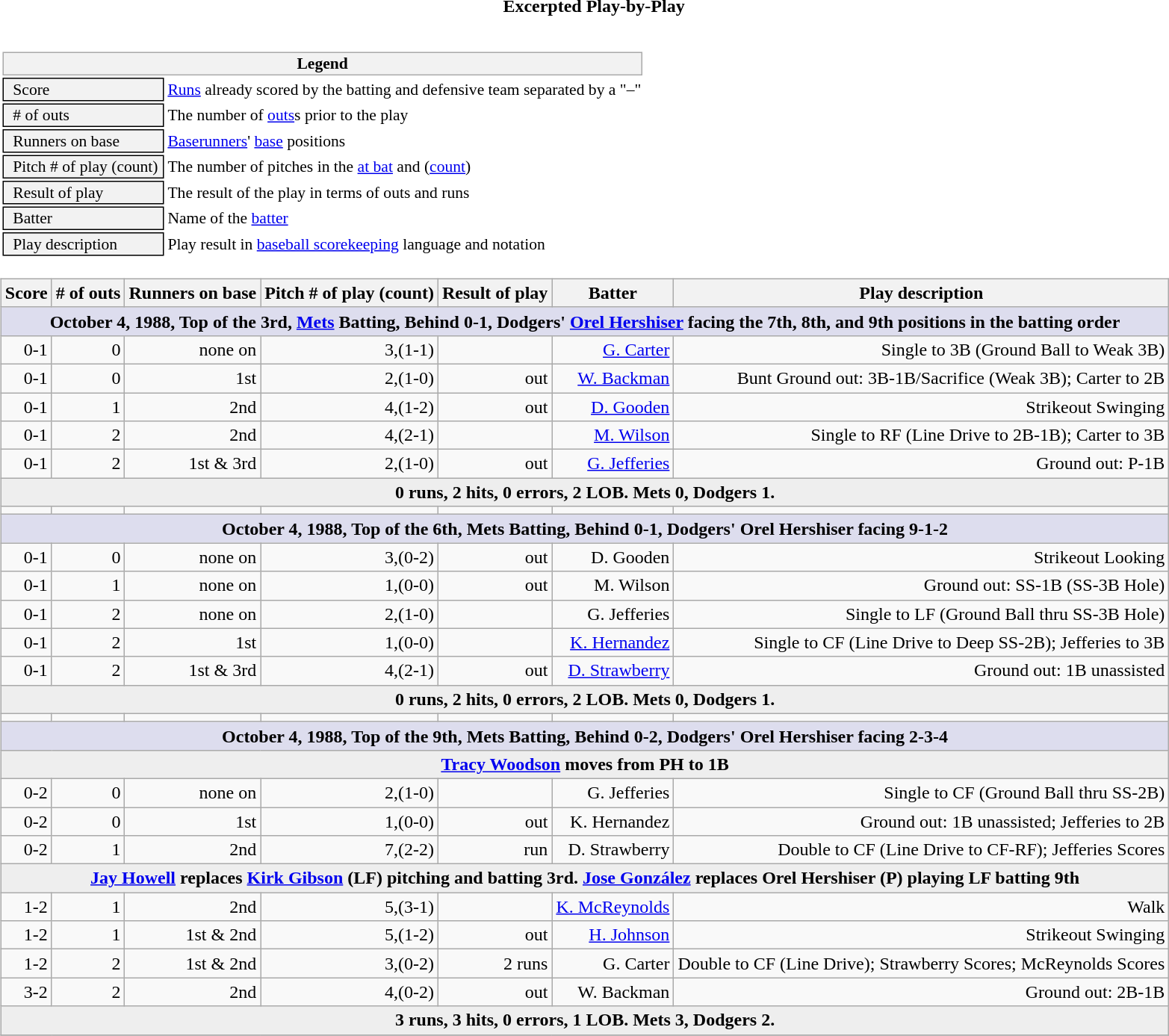<table class="collapsible collapsed" cellpadding="5px">
<tr>
<th colspan="2">Excerpted Play-by-Play</th>
</tr>
<tr>
<td><br><table class="toccolours" style="font-size: 90%; white-space: nowrap;">
<tr>
<th colspan="2" style="background-color: #F2F2F2; border: 1px solid #AAAAAA;">Legend</th>
</tr>
<tr>
<td style="background-color: #F2F2F2; border: 1px solid black;">  Score</td>
<td><a href='#'>Runs</a> already scored by the batting and defensive team separated by a "–"</td>
</tr>
<tr>
<td style="background-color: #F2F2F2; border: 1px solid black">  # of outs</td>
<td>The number of <a href='#'>outs</a>s prior to the play</td>
</tr>
<tr>
<td style="background-color: #F2F2F2; border: 1px solid black">  Runners on base</td>
<td><a href='#'>Baserunners</a>' <a href='#'>base</a> positions</td>
</tr>
<tr>
<td style="background-color: #F2F2F2; border: 1px solid black;">  Pitch # of play (count) </td>
<td>The number of pitches in the <a href='#'>at bat</a> and (<a href='#'>count</a>)</td>
</tr>
<tr>
<td style="background-color: #F2F2F2; border: 1px solid black;">  Result of play</td>
<td>The result of the play in terms of outs and runs</td>
</tr>
<tr>
<td style="background-color: #F2F2F2; border: 1px solid black">  Batter</td>
<td>Name of the <a href='#'>batter</a></td>
</tr>
<tr>
<td style="background-color: #F2F2F2; border: 1px solid black">  Play description</td>
<td>Play result in <a href='#'>baseball scorekeeping</a> language and notation</td>
</tr>
<tr>
</tr>
</table>
<table class="wikitable" style="text-align:right">
<tr>
<th>Score</th>
<th># of outs</th>
<th>Runners on base</th>
<th>Pitch # of play (count)</th>
<th>Result of play</th>
<th>Batter</th>
<th>Play description</th>
</tr>
<tr>
<th style="background:#ddddee;" colspan="8">October 4, 1988, Top of the 3rd, <a href='#'>Mets</a> Batting, Behind 0-1, Dodgers' <a href='#'>Orel Hershiser</a> facing the 7th, 8th, and 9th positions in the batting order</th>
</tr>
<tr>
<td>0-1</td>
<td>0</td>
<td>none on</td>
<td>3,(1-1)</td>
<td></td>
<td><a href='#'>G. Carter</a></td>
<td>Single to 3B (Ground Ball to Weak 3B)</td>
</tr>
<tr>
<td>0-1</td>
<td>0</td>
<td>1st</td>
<td>2,(1-0)</td>
<td>out</td>
<td><a href='#'>W. Backman</a></td>
<td>Bunt Ground out: 3B-1B/Sacrifice (Weak 3B); Carter to 2B</td>
</tr>
<tr>
<td>0-1</td>
<td>1</td>
<td>2nd</td>
<td>4,(1-2)</td>
<td>out</td>
<td><a href='#'>D. Gooden</a></td>
<td>Strikeout Swinging</td>
</tr>
<tr>
<td>0-1</td>
<td>2</td>
<td>2nd</td>
<td>4,(2-1)</td>
<td></td>
<td><a href='#'>M. Wilson</a></td>
<td>Single to RF (Line Drive to 2B-1B); Carter to 3B</td>
</tr>
<tr>
<td>0-1</td>
<td>2</td>
<td>1st & 3rd</td>
<td>2,(1-0)</td>
<td>out</td>
<td><a href='#'>G. Jefferies</a></td>
<td>Ground out: P-1B</td>
</tr>
<tr>
<th style="background:#eeeeee;" colspan="8">0 runs, 2 hits, 0 errors, 2 LOB. Mets 0, Dodgers 1.</th>
</tr>
<tr>
<td></td>
<td></td>
<td></td>
<td></td>
<td></td>
<td></td>
<td></td>
</tr>
<tr>
<th style="background:#ddddee;" colspan="8">October 4, 1988, Top of the 6th, Mets Batting, Behind 0-1, Dodgers' Orel Hershiser facing 9-1-2</th>
</tr>
<tr>
<td>0-1</td>
<td>0</td>
<td>none on</td>
<td>3,(0-2)</td>
<td>out</td>
<td>D. Gooden</td>
<td>Strikeout Looking</td>
</tr>
<tr>
<td>0-1</td>
<td>1</td>
<td>none on</td>
<td>1,(0-0)</td>
<td>out</td>
<td>M. Wilson</td>
<td>Ground out: SS-1B (SS-3B Hole)</td>
</tr>
<tr>
<td>0-1</td>
<td>2</td>
<td>none on</td>
<td>2,(1-0)</td>
<td></td>
<td>G. Jefferies</td>
<td>Single to LF (Ground Ball thru SS-3B Hole)</td>
</tr>
<tr>
<td>0-1</td>
<td>2</td>
<td>1st</td>
<td>1,(0-0)</td>
<td></td>
<td><a href='#'>K. Hernandez</a></td>
<td>Single to CF (Line Drive to Deep SS-2B); Jefferies to 3B</td>
</tr>
<tr>
<td>0-1</td>
<td>2</td>
<td>1st & 3rd</td>
<td>4,(2-1)</td>
<td>out</td>
<td><a href='#'>D. Strawberry</a></td>
<td>Ground out: 1B unassisted</td>
</tr>
<tr>
<th style="background:#eeeeee;" colspan="8">0 runs, 2 hits, 0 errors, 2 LOB. Mets 0, Dodgers 1.</th>
</tr>
<tr>
<td></td>
<td></td>
<td></td>
<td></td>
<td></td>
<td></td>
<td></td>
</tr>
<tr>
<th style="background:#ddddee;" colspan="8">October 4, 1988, Top of the 9th, Mets Batting, Behind 0-2, Dodgers' Orel Hershiser facing 2-3-4</th>
</tr>
<tr>
<th style="background:#eeeeee;" colspan="8"><a href='#'>Tracy Woodson</a> moves from PH to 1B</th>
</tr>
<tr>
<td>0-2</td>
<td>0</td>
<td>none on</td>
<td>2,(1-0)</td>
<td></td>
<td>G. Jefferies</td>
<td>Single to CF (Ground Ball thru SS-2B)</td>
</tr>
<tr>
<td>0-2</td>
<td>0</td>
<td>1st</td>
<td>1,(0-0)</td>
<td>out</td>
<td>K. Hernandez</td>
<td>Ground out: 1B unassisted; Jefferies to 2B</td>
</tr>
<tr>
<td>0-2</td>
<td>1</td>
<td>2nd</td>
<td>7,(2-2)</td>
<td>run</td>
<td>D. Strawberry</td>
<td>Double to CF (Line Drive to CF-RF); Jefferies Scores</td>
</tr>
<tr>
<th style="background:#eeeeee;" colspan="8"><a href='#'>Jay Howell</a> replaces <a href='#'>Kirk Gibson</a> (LF) pitching and batting 3rd. <a href='#'>Jose González</a> replaces Orel Hershiser (P) playing LF batting 9th</th>
</tr>
<tr>
<td>1-2</td>
<td>1</td>
<td>2nd</td>
<td>5,(3-1)</td>
<td></td>
<td><a href='#'>K. McReynolds</a></td>
<td>Walk</td>
</tr>
<tr>
<td>1-2</td>
<td>1</td>
<td>1st & 2nd</td>
<td>5,(1-2)</td>
<td>out</td>
<td><a href='#'>H. Johnson</a></td>
<td>Strikeout Swinging</td>
</tr>
<tr>
<td>1-2</td>
<td>2</td>
<td>1st & 2nd</td>
<td>3,(0-2)</td>
<td>2 runs</td>
<td>G. Carter</td>
<td>Double to CF (Line Drive); Strawberry Scores; McReynolds Scores</td>
</tr>
<tr>
<td>3-2</td>
<td>2</td>
<td>2nd</td>
<td>4,(0-2)</td>
<td>out</td>
<td>W. Backman</td>
<td>Ground out: 2B-1B</td>
</tr>
<tr>
<th style="background:#eeeeee;" colspan="8">3 runs, 3 hits, 0 errors, 1 LOB. Mets 3, Dodgers 2.</th>
</tr>
<tr>
</tr>
</table>
</td>
</tr>
</table>
